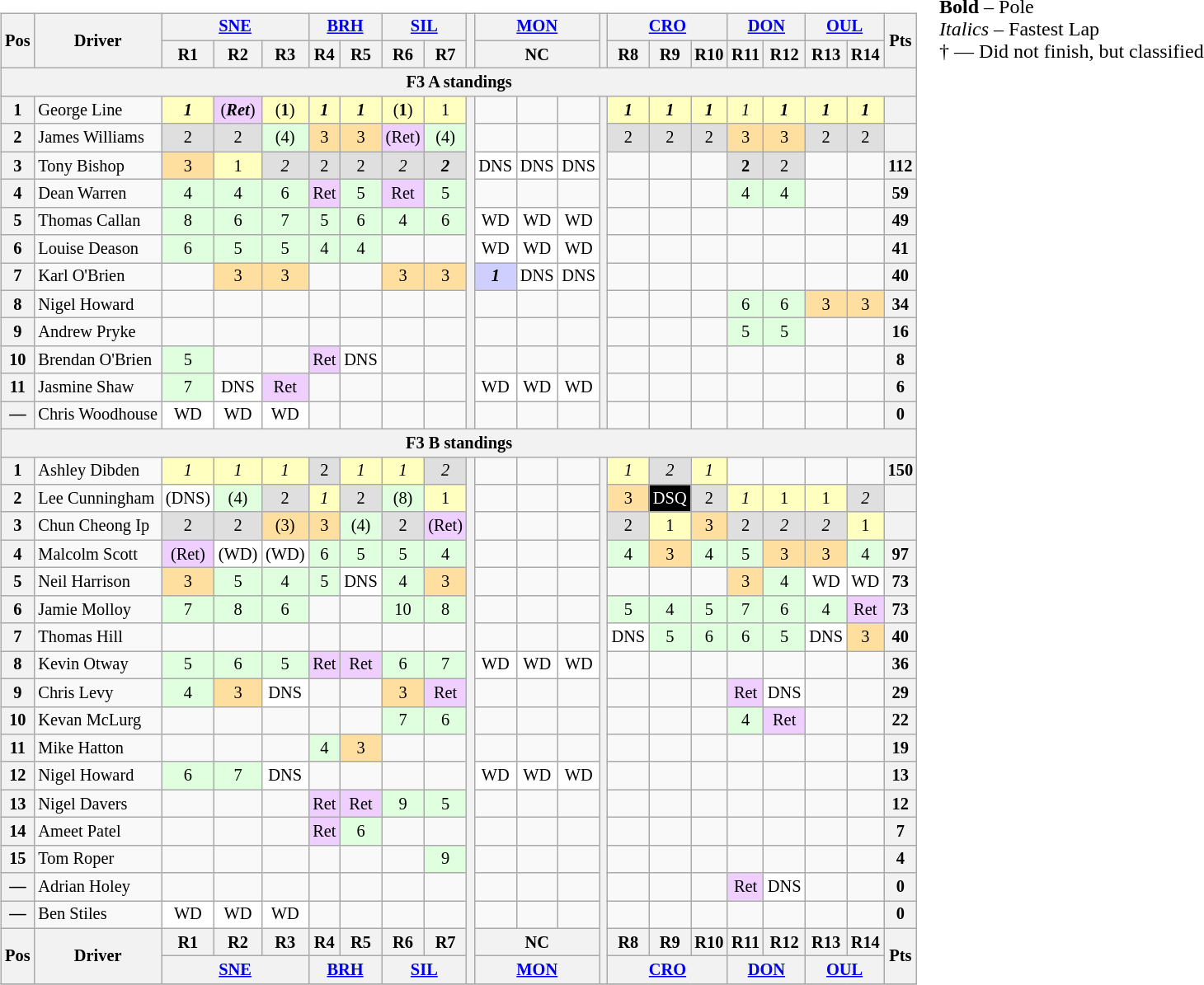<table>
<tr>
<td valign="top"><br><table class="wikitable" style="font-size:85%; text-align:center">
<tr>
<th rowspan="2" valign="middle">Pos</th>
<th rowspan="2" valign="middle">Driver</th>
<th colspan="3"><a href='#'>SNE</a><br></th>
<th colspan="2"><a href='#'>BRH</a><br></th>
<th colspan="2"><a href='#'>SIL</a><br></th>
<th rowspan="2"></th>
<th colspan="3"><a href='#'>MON</a><br></th>
<th rowspan="2"></th>
<th colspan="3"><a href='#'>CRO</a><br></th>
<th colspan="2"><a href='#'>DON</a><br></th>
<th colspan="2"><a href='#'>OUL</a><br></th>
<th rowspan="2" valign="middle">Pts</th>
</tr>
<tr>
<th>R1</th>
<th>R2</th>
<th>R3</th>
<th>R4</th>
<th>R5</th>
<th>R6</th>
<th>R7</th>
<th colspan="3">NC</th>
<th>R8</th>
<th>R9</th>
<th>R10</th>
<th>R11</th>
<th>R12</th>
<th>R13</th>
<th>R14</th>
</tr>
<tr>
<th colspan="22">F3 A standings</th>
</tr>
<tr>
<th>1</th>
<td align="left"> George Line</td>
<td style="background:#ffffbf;"><strong><em>1</em></strong></td>
<td style="background:#efcfff;">(<strong><em>Ret</em></strong>)</td>
<td style="background:#ffffbf;">(<strong>1</strong>)</td>
<td style="background:#ffffbf;"><strong><em>1</em></strong></td>
<td style="background:#ffffbf;"><strong><em>1</em></strong></td>
<td style="background:#ffffbf;">(<strong>1</strong>)</td>
<td style="background:#ffffbf;">1</td>
<th rowspan="12"></th>
<td></td>
<td></td>
<td></td>
<th rowspan="12"></th>
<td style="background:#ffffbf;"><strong><em>1</em></strong></td>
<td style="background:#ffffbf;"><strong><em>1</em></strong></td>
<td style="background:#ffffbf;"><strong><em>1</em></strong></td>
<td style="background:#ffffbf;"><em>1</em></td>
<td style="background:#ffffbf;"><strong><em>1</em></strong></td>
<td style="background:#ffffbf;"><strong><em>1</em></strong></td>
<td style="background:#ffffbf;"><strong><em>1</em></strong></td>
<th></th>
</tr>
<tr>
<th>2</th>
<td align="left"> James Williams</td>
<td style="background:#dfdfdf;">2</td>
<td style="background:#dfdfdf;">2</td>
<td style="background:#dfffdf;">(4)</td>
<td style="background:#ffdf9f;">3</td>
<td style="background:#ffdf9f;">3</td>
<td style="background:#efcfff;">(Ret)</td>
<td style="background:#dfffdf;">(4)</td>
<td></td>
<td></td>
<td></td>
<td style="background:#dfdfdf;">2</td>
<td style="background:#dfdfdf;">2</td>
<td style="background:#dfdfdf;">2</td>
<td style="background:#ffdf9f;">3</td>
<td style="background:#ffdf9f;">3</td>
<td style="background:#dfdfdf;">2</td>
<td style="background:#dfdfdf;">2</td>
<th></th>
</tr>
<tr>
<th>3</th>
<td align="left"> Tony Bishop</td>
<td style="background:#ffdf9f;">3</td>
<td style="background:#ffffbf;">1</td>
<td style="background:#dfdfdf;"><em>2</em></td>
<td style="background:#dfdfdf;">2</td>
<td style="background:#dfdfdf;">2</td>
<td style="background:#dfdfdf;"><em>2</em></td>
<td style="background:#dfdfdf;"><strong><em>2</em></strong></td>
<td style="background:#ffffff;">DNS</td>
<td style="background:#ffffff;">DNS</td>
<td style="background:#ffffff;">DNS</td>
<td></td>
<td></td>
<td></td>
<td style="background:#dfdfdf;"><strong>2</strong></td>
<td style="background:#dfdfdf;">2</td>
<td></td>
<td></td>
<th>112</th>
</tr>
<tr>
<th>4</th>
<td align="left"> Dean Warren</td>
<td style="background:#dfffdf;">4</td>
<td style="background:#dfffdf;">4</td>
<td style="background:#dfffdf;">6</td>
<td style="background:#efcfff;">Ret</td>
<td style="background:#dfffdf;">5</td>
<td style="background:#efcfff;">Ret</td>
<td style="background:#dfffdf;">5</td>
<td></td>
<td></td>
<td></td>
<td></td>
<td></td>
<td></td>
<td style="background:#dfffdf;">4</td>
<td style="background:#dfffdf;">4</td>
<td></td>
<td></td>
<th>59</th>
</tr>
<tr>
<th>5</th>
<td align="left"> Thomas Callan</td>
<td style="background:#dfffdf;">8</td>
<td style="background:#dfffdf;">6</td>
<td style="background:#dfffdf;">7</td>
<td style="background:#dfffdf;">5</td>
<td style="background:#dfffdf;">6</td>
<td style="background:#dfffdf;">4</td>
<td style="background:#dfffdf;">6</td>
<td style="background:#ffffff;">WD</td>
<td style="background:#ffffff;">WD</td>
<td style="background:#ffffff;">WD</td>
<td></td>
<td></td>
<td></td>
<td></td>
<td></td>
<td></td>
<td></td>
<th>49</th>
</tr>
<tr>
<th>6</th>
<td align="left"> Louise Deason</td>
<td style="background:#dfffdf;">6</td>
<td style="background:#dfffdf;">5</td>
<td style="background:#dfffdf;">5</td>
<td style="background:#dfffdf;">4</td>
<td style="background:#dfffdf;">4</td>
<td></td>
<td></td>
<td style="background:#ffffff;">WD</td>
<td style="background:#ffffff;">WD</td>
<td style="background:#ffffff;">WD</td>
<td></td>
<td></td>
<td></td>
<td></td>
<td></td>
<td></td>
<td></td>
<th>41</th>
</tr>
<tr>
<th>7</th>
<td align="left"> Karl O'Brien</td>
<td></td>
<td style="background:#ffdf9f;">3</td>
<td style="background:#ffdf9f;">3</td>
<td></td>
<td></td>
<td style="background:#ffdf9f;">3</td>
<td style="background:#ffdf9f;">3</td>
<td style="background:#cfcfff;"><strong><em>1</em></strong></td>
<td style="background:#ffffff;">DNS</td>
<td style="background:#ffffff;">DNS</td>
<td></td>
<td></td>
<td></td>
<td></td>
<td></td>
<td></td>
<td></td>
<th>40</th>
</tr>
<tr>
<th>8</th>
<td align="left"> Nigel Howard</td>
<td></td>
<td></td>
<td></td>
<td></td>
<td></td>
<td></td>
<td></td>
<td></td>
<td></td>
<td></td>
<td></td>
<td></td>
<td></td>
<td style="background:#dfffdf;">6</td>
<td style="background:#dfffdf;">6</td>
<td style="background:#ffdf9f;">3</td>
<td style="background:#ffdf9f;">3</td>
<th>34</th>
</tr>
<tr>
<th>9</th>
<td align="left"> Andrew Pryke</td>
<td></td>
<td></td>
<td></td>
<td></td>
<td></td>
<td></td>
<td></td>
<td></td>
<td></td>
<td></td>
<td></td>
<td></td>
<td></td>
<td style="background:#dfffdf;">5</td>
<td style="background:#dfffdf;">5</td>
<td></td>
<td></td>
<th>16</th>
</tr>
<tr>
<th>10</th>
<td align="left"> Brendan O'Brien</td>
<td style="background:#dfffdf;">5</td>
<td></td>
<td></td>
<td style="background:#efcfff;">Ret</td>
<td style="background:#ffffff;">DNS</td>
<td></td>
<td></td>
<td></td>
<td></td>
<td></td>
<td></td>
<td></td>
<td></td>
<td></td>
<td></td>
<td></td>
<td></td>
<th>8</th>
</tr>
<tr>
<th>11</th>
<td align="left"> Jasmine Shaw</td>
<td style="background:#dfffdf;">7</td>
<td style="background:#ffffff;">DNS</td>
<td style="background:#efcfff;">Ret</td>
<td></td>
<td></td>
<td></td>
<td></td>
<td style="background:#ffffff;">WD</td>
<td style="background:#ffffff;">WD</td>
<td style="background:#ffffff;">WD</td>
<td></td>
<td></td>
<td></td>
<td></td>
<td></td>
<td></td>
<td></td>
<th>6</th>
</tr>
<tr>
<th>—</th>
<td align="left"> Chris Woodhouse</td>
<td style="background:#ffffff;">WD</td>
<td style="background:#ffffff;">WD</td>
<td style="background:#ffffff;">WD</td>
<td></td>
<td></td>
<td></td>
<td></td>
<td></td>
<td></td>
<td></td>
<td></td>
<td></td>
<td></td>
<td></td>
<td></td>
<td></td>
<td></td>
<th>0</th>
</tr>
<tr>
<th colspan="22">F3 B standings</th>
</tr>
<tr>
<th>1</th>
<td align="left"> Ashley Dibden</td>
<td style="background:#ffffbf;"><em>1</em></td>
<td style="background:#ffffbf;"><em>1</em></td>
<td style="background:#ffffbf;"><em>1</em></td>
<td style="background:#dfdfdf;">2</td>
<td style="background:#ffffbf;"><em>1</em></td>
<td style="background:#ffffbf;"><em>1</em></td>
<td style="background:#dfdfdf;"><em>2</em></td>
<th rowspan="19"></th>
<td></td>
<td></td>
<td></td>
<th rowspan="19"></th>
<td style="background:#ffffbf;"><em>1</em></td>
<td style="background:#dfdfdf;"><em>2</em></td>
<td style="background:#ffffbf;"><em>1</em></td>
<td></td>
<td></td>
<td></td>
<td></td>
<th>150</th>
</tr>
<tr>
<th>2</th>
<td align="left"> Lee Cunningham</td>
<td style="background:#ffffff;">(DNS)</td>
<td style="background:#dfffdf;">(4)</td>
<td style="background:#dfdfdf;">2</td>
<td style="background:#ffffbf;"><em>1</em></td>
<td style="background:#dfdfdf;">2</td>
<td style="background:#dfffdf;">(8)</td>
<td style="background:#ffffbf;">1</td>
<td></td>
<td></td>
<td></td>
<td style="background:#ffdf9f;">3</td>
<td style="background:#000000; color:white;">DSQ</td>
<td style="background:#dfdfdf;">2</td>
<td style="background:#ffffbf;"><em>1</em></td>
<td style="background:#ffffbf;">1</td>
<td style="background:#ffffbf;">1</td>
<td style="background:#dfdfdf;"><em>2</em></td>
<th></th>
</tr>
<tr>
<th>3</th>
<td align="left"> Chun Cheong Ip</td>
<td style="background:#dfdfdf;">2</td>
<td style="background:#dfdfdf;">2</td>
<td style="background:#ffdf9f;">(3)</td>
<td style="background:#ffdf9f;">3</td>
<td style="background:#dfffdf;">(4)</td>
<td style="background:#dfdfdf;">2</td>
<td style="background:#efcfff;">(Ret)</td>
<td></td>
<td></td>
<td></td>
<td style="background:#dfdfdf;">2</td>
<td style="background:#ffffbf;">1</td>
<td style="background:#ffdf9f;">3</td>
<td style="background:#dfdfdf;">2</td>
<td style="background:#dfdfdf;"><em>2</em></td>
<td style="background:#dfdfdf;"><em>2</em></td>
<td style="background:#ffffbf;">1</td>
<th></th>
</tr>
<tr>
<th>4</th>
<td align="left"> Malcolm Scott</td>
<td style="background:#efcfff;">(Ret)</td>
<td style="background:#ffffff;">(WD)</td>
<td style="background:#ffffff;">(WD)</td>
<td style="background:#dfffdf;">6</td>
<td style="background:#dfffdf;">5</td>
<td style="background:#dfffdf;">5</td>
<td style="background:#dfffdf;">4</td>
<td></td>
<td></td>
<td></td>
<td style="background:#dfffdf;">4</td>
<td style="background:#ffdf9f;">3</td>
<td style="background:#dfffdf;">4</td>
<td style="background:#dfffdf;">5</td>
<td style="background:#ffdf9f;">3</td>
<td style="background:#ffdf9f;">3</td>
<td style="background:#dfffdf;">4</td>
<th>97</th>
</tr>
<tr>
<th>5</th>
<td nowrap="" align="left"> Neil Harrison</td>
<td style="background:#ffdf9f;">3</td>
<td style="background:#dfffdf;">5</td>
<td style="background:#dfffdf;">4</td>
<td style="background:#dfffdf;">5</td>
<td style="background:#ffffff;">DNS</td>
<td style="background:#dfffdf;">4</td>
<td style="background:#ffdf9f;">3</td>
<td></td>
<td></td>
<td></td>
<td></td>
<td></td>
<td></td>
<td style="background:#ffdf9f;">3</td>
<td style="background:#dfffdf;">4</td>
<td style="background:#ffffff;">WD</td>
<td style="background:#ffffff;">WD</td>
<th>73</th>
</tr>
<tr>
<th>6</th>
<td align="left"> Jamie Molloy</td>
<td style="background:#dfffdf;">7</td>
<td style="background:#dfffdf;">8</td>
<td style="background:#dfffdf;">6</td>
<td></td>
<td></td>
<td style="background:#dfffdf;">10</td>
<td style="background:#dfffdf;">8</td>
<td></td>
<td></td>
<td></td>
<td style="background:#dfffdf;">5</td>
<td style="background:#dfffdf;">4</td>
<td style="background:#dfffdf;">5</td>
<td style="background:#dfffdf;">7</td>
<td style="background:#dfffdf;">6</td>
<td style="background:#dfffdf;">4</td>
<td style="background:#efcfff;">Ret</td>
<th>73</th>
</tr>
<tr>
<th>7</th>
<td align="left"> Thomas Hill</td>
<td></td>
<td></td>
<td></td>
<td></td>
<td></td>
<td></td>
<td></td>
<td></td>
<td></td>
<td></td>
<td style="background:#ffffff;">DNS</td>
<td style="background:#dfffdf;">5</td>
<td style="background:#dfffdf;">6</td>
<td style="background:#dfffdf;">6</td>
<td style="background:#dfffdf;">5</td>
<td style="background:#ffffff;">DNS</td>
<td style="background:#ffdf9f;">3</td>
<th>40</th>
</tr>
<tr>
<th>8</th>
<td align="left"> Kevin Otway</td>
<td style="background:#dfffdf;">5</td>
<td style="background:#dfffdf;">6</td>
<td style="background:#dfffdf;">5</td>
<td style="background:#efcfff;">Ret</td>
<td style="background:#efcfff;">Ret</td>
<td style="background:#dfffdf;">6</td>
<td style="background:#dfffdf;">7</td>
<td style="background:#ffffff;">WD</td>
<td style="background:#ffffff;">WD</td>
<td style="background:#ffffff;">WD</td>
<td></td>
<td></td>
<td></td>
<td></td>
<td></td>
<td></td>
<td></td>
<th>36</th>
</tr>
<tr>
<th>9</th>
<td align="left"> Chris Levy</td>
<td style="background:#dfffdf;">4</td>
<td style="background:#ffdf9f;">3</td>
<td style="background:#ffffff;">DNS</td>
<td></td>
<td></td>
<td style="background:#ffdf9f;">3</td>
<td style="background:#efcfff;">Ret</td>
<td></td>
<td></td>
<td></td>
<td></td>
<td></td>
<td></td>
<td style="background:#efcfff;">Ret</td>
<td style="background:#ffffff;">DNS</td>
<td></td>
<td></td>
<th>29</th>
</tr>
<tr>
<th>10</th>
<td align="left"> Kevan McLurg</td>
<td></td>
<td></td>
<td></td>
<td></td>
<td></td>
<td style="background:#dfffdf;">7</td>
<td style="background:#dfffdf;">6</td>
<td></td>
<td></td>
<td></td>
<td></td>
<td></td>
<td></td>
<td style="background:#dfffdf;">4</td>
<td style="background:#efcfff;">Ret</td>
<td></td>
<td></td>
<th>22</th>
</tr>
<tr>
<th>11</th>
<td align="left"> Mike Hatton</td>
<td></td>
<td></td>
<td></td>
<td style="background:#dfffdf;">4</td>
<td style="background:#ffdf9f;">3</td>
<td></td>
<td></td>
<td></td>
<td></td>
<td></td>
<td></td>
<td></td>
<td></td>
<td></td>
<td></td>
<td></td>
<td></td>
<th>19</th>
</tr>
<tr>
<th>12</th>
<td align="left"> Nigel Howard</td>
<td style="background:#dfffdf;">6</td>
<td style="background:#dfffdf;">7</td>
<td style="background:#ffffff;">DNS</td>
<td></td>
<td></td>
<td></td>
<td></td>
<td style="background:#ffffff;">WD</td>
<td style="background:#ffffff;">WD</td>
<td style="background:#ffffff;">WD</td>
<td></td>
<td></td>
<td></td>
<td></td>
<td></td>
<td></td>
<td></td>
<th>13</th>
</tr>
<tr>
<th>13</th>
<td align="left"> Nigel Davers</td>
<td></td>
<td></td>
<td></td>
<td style="background:#efcfff;">Ret</td>
<td style="background:#efcfff;">Ret</td>
<td style="background:#dfffdf;">9</td>
<td style="background:#dfffdf;">5</td>
<td></td>
<td></td>
<td></td>
<td></td>
<td></td>
<td></td>
<td></td>
<td></td>
<td></td>
<td></td>
<th>12</th>
</tr>
<tr>
<th>14</th>
<td align="left"> Ameet Patel</td>
<td></td>
<td></td>
<td></td>
<td style="background:#efcfff;">Ret</td>
<td style="background:#dfffdf;">6</td>
<td></td>
<td></td>
<td></td>
<td></td>
<td></td>
<td></td>
<td></td>
<td></td>
<td></td>
<td></td>
<td></td>
<td></td>
<th>7</th>
</tr>
<tr>
<th>15</th>
<td align="left"> Tom Roper</td>
<td></td>
<td></td>
<td></td>
<td></td>
<td></td>
<td></td>
<td style="background:#dfffdf;">9</td>
<td></td>
<td></td>
<td></td>
<td></td>
<td></td>
<td></td>
<td></td>
<td></td>
<td></td>
<td></td>
<th>4</th>
</tr>
<tr>
<th>—</th>
<td align="left"> Adrian Holey</td>
<td></td>
<td></td>
<td></td>
<td></td>
<td></td>
<td></td>
<td></td>
<td></td>
<td></td>
<td></td>
<td></td>
<td></td>
<td></td>
<td style="background:#efcfff;">Ret</td>
<td style="background:#ffffff;">DNS</td>
<td></td>
<td></td>
<th>0</th>
</tr>
<tr>
<th>—</th>
<td align="left"> Ben Stiles</td>
<td style="background:#ffffff;">WD</td>
<td style="background:#ffffff;">WD</td>
<td style="background:#ffffff;">WD</td>
<td></td>
<td></td>
<td></td>
<td></td>
<td></td>
<td></td>
<td></td>
<td></td>
<td></td>
<td></td>
<td></td>
<td></td>
<td></td>
<td></td>
<th>0</th>
</tr>
<tr>
<th rowspan="2">Pos</th>
<th rowspan="2">Driver</th>
<th>R1</th>
<th>R2</th>
<th>R3</th>
<th>R4</th>
<th>R5</th>
<th>R6</th>
<th>R7</th>
<th colspan="3">NC</th>
<th>R8</th>
<th>R9</th>
<th>R10</th>
<th>R11</th>
<th>R12</th>
<th>R13</th>
<th>R14</th>
<th rowspan="2">Pts</th>
</tr>
<tr valign="top">
<th colspan="3"><a href='#'>SNE</a><br></th>
<th colspan="2"><a href='#'>BRH</a><br></th>
<th colspan="2"><a href='#'>SIL</a><br></th>
<th colspan="3"><a href='#'>MON</a><br></th>
<th colspan="3"><a href='#'>CRO</a><br></th>
<th colspan="2"><a href='#'>DON</a><br></th>
<th colspan="2"><a href='#'>OUL</a><br></th>
</tr>
<tr>
</tr>
</table>
</td>
<td valign="top"><br><strong>Bold</strong> – Pole<br><em>Italics</em> – Fastest Lap<br>† — Did not finish, but classified</td>
</tr>
</table>
